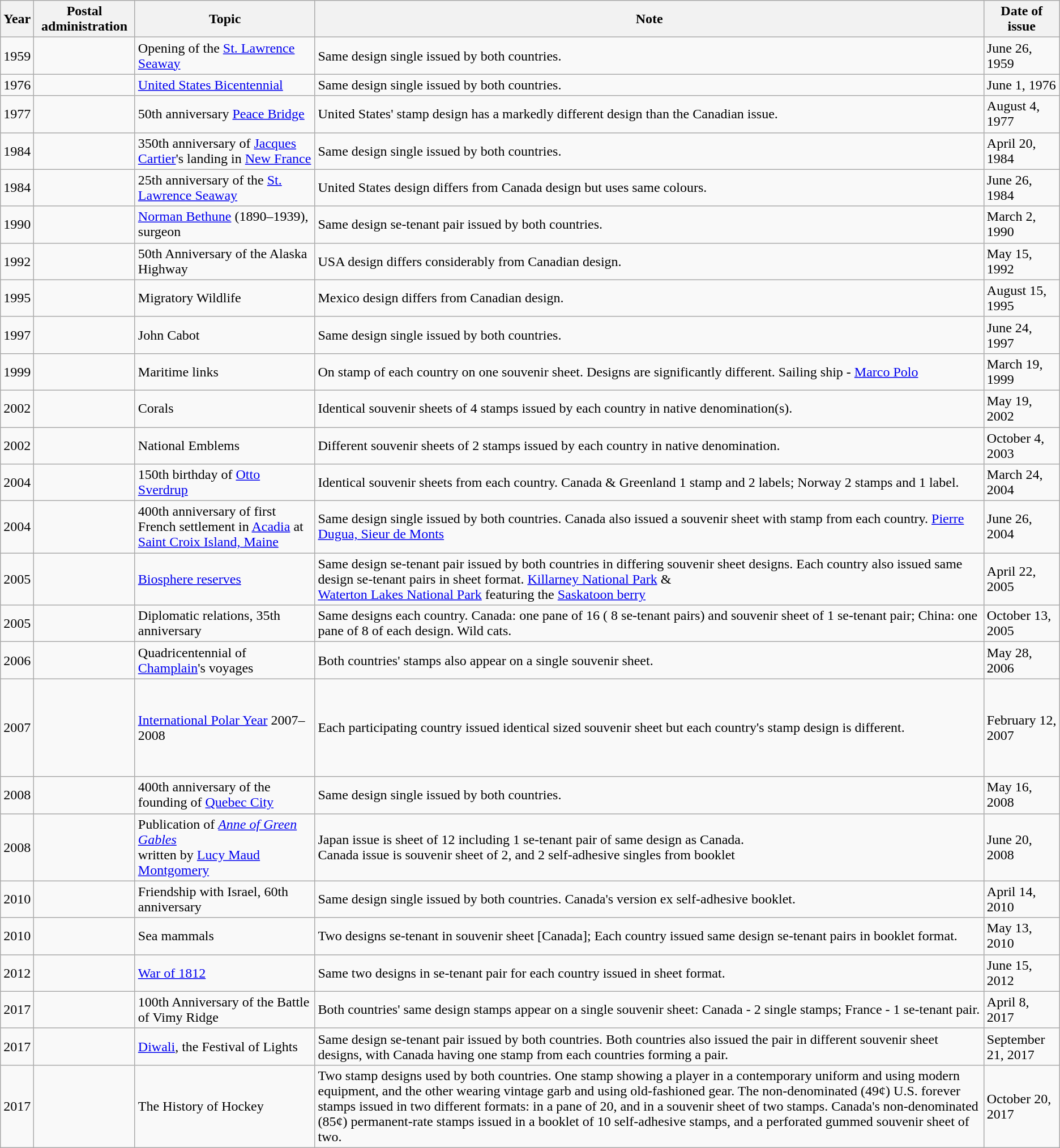<table class="wikitable">
<tr>
<th>Year</th>
<th>Postal administration</th>
<th>Topic</th>
<th>Note</th>
<th>Date of issue</th>
</tr>
<tr>
<td>1959</td>
<td></td>
<td>Opening of the <a href='#'>St. Lawrence Seaway</a></td>
<td>Same design single issued by both countries.</td>
<td>June 26, 1959</td>
</tr>
<tr>
<td>1976</td>
<td></td>
<td><a href='#'>United States Bicentennial</a></td>
<td>Same design single issued by both countries.</td>
<td>June 1, 1976</td>
</tr>
<tr>
<td>1977</td>
<td></td>
<td>50th anniversary <a href='#'>Peace Bridge</a></td>
<td>United States' stamp design has a markedly different design than the Canadian issue.</td>
<td>August 4, 1977</td>
</tr>
<tr>
<td>1984</td>
<td></td>
<td>350th anniversary of <a href='#'>Jacques Cartier</a>'s landing in <a href='#'>New France</a></td>
<td>Same design single issued by both countries.</td>
<td>April 20, 1984</td>
</tr>
<tr>
<td>1984</td>
<td></td>
<td>25th anniversary of the <a href='#'>St. Lawrence Seaway</a></td>
<td>United States design differs from Canada design but uses same colours.</td>
<td>June 26, 1984</td>
</tr>
<tr>
<td>1990</td>
<td></td>
<td><a href='#'>Norman Bethune</a> (1890–1939), surgeon</td>
<td>Same design se-tenant pair issued by both countries.</td>
<td>March 2, 1990</td>
</tr>
<tr>
<td>1992</td>
<td></td>
<td>50th Anniversary of the Alaska Highway</td>
<td>USA design differs considerably from Canadian design.</td>
<td>May 15, 1992</td>
</tr>
<tr>
<td>1995</td>
<td></td>
<td>Migratory Wildlife</td>
<td>Mexico design differs from Canadian design.</td>
<td>August 15, 1995</td>
</tr>
<tr>
<td>1997</td>
<td></td>
<td>John Cabot</td>
<td>Same design single issued by both countries.</td>
<td>June 24, 1997</td>
</tr>
<tr>
<td>1999</td>
<td></td>
<td>Maritime links</td>
<td>On stamp of each country on one souvenir sheet. Designs are significantly different. Sailing ship - <a href='#'>Marco Polo</a></td>
<td>March 19, 1999</td>
</tr>
<tr>
<td>2002</td>
<td></td>
<td>Corals</td>
<td>Identical souvenir sheets of 4 stamps issued by each country in native denomination(s).</td>
<td>May 19, 2002</td>
</tr>
<tr>
<td>2002</td>
<td></td>
<td>National Emblems</td>
<td>Different souvenir sheets of 2 stamps issued by each country in native denomination.</td>
<td>October 4, 2003</td>
</tr>
<tr>
<td>2004</td>
<td><br></td>
<td>150th birthday of <a href='#'>Otto Sverdrup</a></td>
<td>Identical souvenir sheets from each country. Canada & Greenland 1 stamp and 2 labels; Norway 2 stamps and 1 label.</td>
<td>March 24, 2004</td>
</tr>
<tr>
<td>2004</td>
<td></td>
<td>400th anniversary of first French settlement in <a href='#'>Acadia</a> at <a href='#'>Saint Croix Island, Maine</a></td>
<td>Same design single issued by both countries. Canada also issued a souvenir sheet with stamp from each country. <a href='#'>Pierre Dugua, Sieur de Monts</a></td>
<td>June 26, 2004</td>
</tr>
<tr>
<td>2005</td>
<td></td>
<td><a href='#'>Biosphere reserves</a></td>
<td>Same design se-tenant pair issued by both countries in differing souvenir sheet designs. Each country also issued same design se-tenant pairs in sheet format. <a href='#'>Killarney National Park</a> & <br><a href='#'>Waterton Lakes National Park</a> featuring the <a href='#'>Saskatoon berry</a></td>
<td>April 22, 2005</td>
</tr>
<tr>
<td>2005</td>
<td></td>
<td>Diplomatic relations, 35th anniversary</td>
<td>Same designs each country. Canada: one pane of 16 ( 8 se-tenant pairs) and souvenir sheet of 1 se-tenant pair; China: one pane of 8 of each design. Wild cats.</td>
<td>October 13, 2005</td>
</tr>
<tr>
<td>2006</td>
<td></td>
<td>Quadricentennial of <a href='#'>Champlain</a>'s voyages</td>
<td>Both countries' stamps also appear on a single souvenir sheet.</td>
<td>May 28, 2006</td>
</tr>
<tr>
<td>2007</td>
<td><br><br><br><br>  <br><br></td>
<td><a href='#'>International Polar Year</a> 2007–2008</td>
<td>Each participating country issued identical sized souvenir sheet but each country's stamp design is different.</td>
<td>February 12, 2007</td>
</tr>
<tr>
<td>2008</td>
<td></td>
<td>400th anniversary of the founding of <a href='#'>Quebec City</a></td>
<td>Same design single issued by both countries.</td>
<td>May 16, 2008</td>
</tr>
<tr>
<td>2008</td>
<td></td>
<td>Publication of <em><a href='#'>Anne of Green Gables</a></em> <br>written by <a href='#'>Lucy Maud Montgomery</a></td>
<td>Japan issue is sheet of 12 including 1 se-tenant pair of same design as Canada. <br> Canada issue is souvenir sheet of 2, and 2 self-adhesive singles from booklet</td>
<td>June 20, 2008</td>
</tr>
<tr>
<td>2010</td>
<td></td>
<td>Friendship with Israel, 60th anniversary</td>
<td>Same design single issued by both countries. Canada's version ex self-adhesive booklet.</td>
<td>April 14, 2010</td>
</tr>
<tr>
<td>2010</td>
<td></td>
<td>Sea mammals</td>
<td>Two designs se-tenant in souvenir sheet [Canada]; Each country issued same design se-tenant pairs in booklet format.</td>
<td>May 13, 2010</td>
</tr>
<tr uy>
<td>2012</td>
<td></td>
<td><a href='#'>War of 1812</a></td>
<td>Same two designs in se-tenant pair for each country issued in sheet format.</td>
<td>June 15, 2012</td>
</tr>
<tr>
<td>2017</td>
<td></td>
<td>100th Anniversary of the Battle of Vimy Ridge</td>
<td>Both countries' same design stamps appear on a single souvenir sheet: Canada - 2 single stamps; France - 1 se-tenant pair.</td>
<td>April 8, 2017</td>
</tr>
<tr>
<td>2017</td>
<td></td>
<td><a href='#'>Diwali</a>, the Festival of Lights</td>
<td>Same design se-tenant pair issued by both countries. Both countries also issued the pair in different souvenir sheet designs, with Canada having one stamp from each countries forming a pair.<br></td>
<td>September 21, 2017</td>
</tr>
<tr>
<td>2017</td>
<td></td>
<td>The History of Hockey</td>
<td>Two stamp designs used by both countries. One stamp showing a player in a contemporary uniform and using modern equipment, and the other wearing vintage garb and using old-fashioned gear. The non-denominated (49¢) U.S. forever stamps issued in two different formats: in a pane of 20, and in a souvenir sheet of two stamps. Canada's non-denominated (85¢) permanent-rate stamps issued in a booklet of 10 self-adhesive stamps, and a perforated gummed souvenir sheet of two.</td>
<td>October 20, 2017</td>
</tr>
</table>
